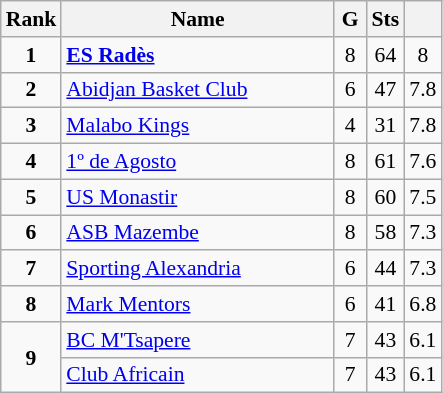<table class="wikitable" style="text-align:center; font-size:90%;">
<tr>
<th width=10px>Rank</th>
<th width=175px>Name</th>
<th width=15px>G</th>
<th width=10px>Sts</th>
<th width=10px></th>
</tr>
<tr>
<td><strong>1</strong></td>
<td align=left> <strong><a href='#'>ES Radès</a></strong></td>
<td>8</td>
<td>64</td>
<td>8</td>
</tr>
<tr>
<td><strong>2</strong></td>
<td align=left> <a href='#'>Abidjan Basket Club</a></td>
<td>6</td>
<td>47</td>
<td>7.8</td>
</tr>
<tr>
<td><strong>3</strong></td>
<td align=left> <a href='#'>Malabo Kings</a></td>
<td>4</td>
<td>31</td>
<td>7.8</td>
</tr>
<tr>
<td><strong>4</strong></td>
<td align=left> <a href='#'>1º de Agosto</a></td>
<td>8</td>
<td>61</td>
<td>7.6</td>
</tr>
<tr>
<td><strong>5</strong></td>
<td align=left> <a href='#'>US Monastir</a></td>
<td>8</td>
<td>60</td>
<td>7.5</td>
</tr>
<tr>
<td><strong>6</strong></td>
<td align=left> <a href='#'>ASB Mazembe</a></td>
<td>8</td>
<td>58</td>
<td>7.3</td>
</tr>
<tr>
<td><strong>7</strong></td>
<td align=left> <a href='#'>Sporting Alexandria</a></td>
<td>6</td>
<td>44</td>
<td>7.3</td>
</tr>
<tr>
<td><strong>8</strong></td>
<td align=left> <a href='#'>Mark Mentors</a></td>
<td>6</td>
<td>41</td>
<td>6.8</td>
</tr>
<tr>
<td rowspan=2><strong>9</strong></td>
<td align=left> <a href='#'>BC M'Tsapere</a></td>
<td>7</td>
<td>43</td>
<td>6.1</td>
</tr>
<tr>
<td align=left> <a href='#'>Club Africain</a></td>
<td>7</td>
<td>43</td>
<td>6.1</td>
</tr>
</table>
